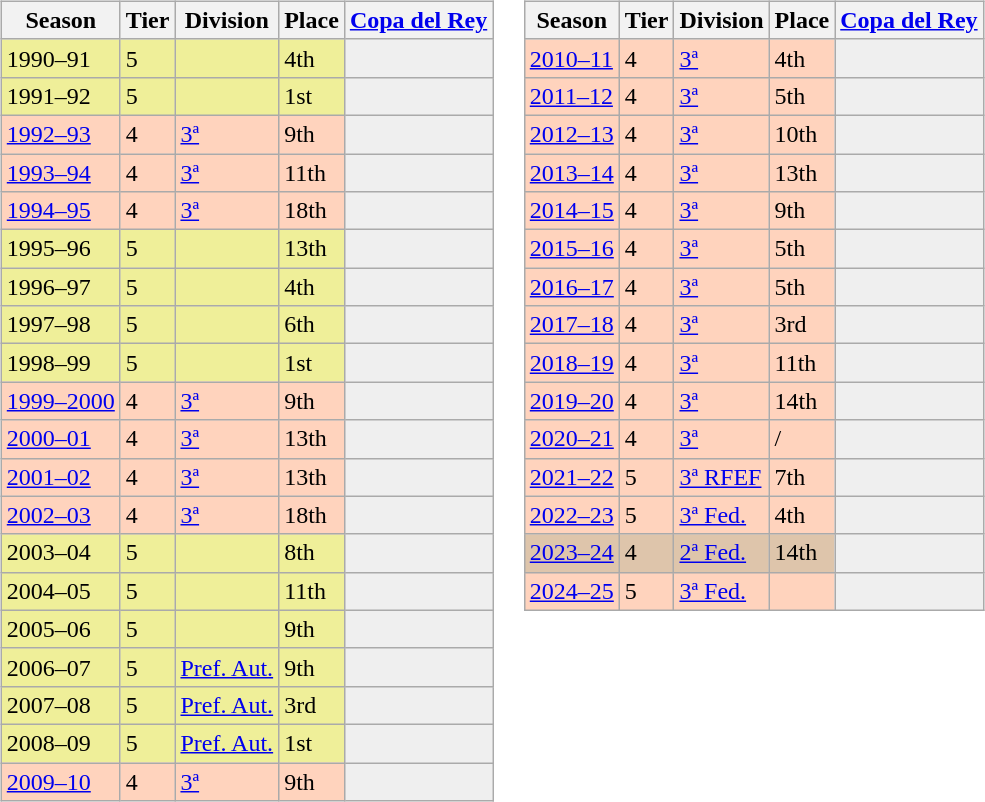<table>
<tr>
<td valign="top" width=0%><br><table class="wikitable">
<tr style="background:#f0f6fa;">
<th>Season</th>
<th>Tier</th>
<th>Division</th>
<th>Place</th>
<th><a href='#'>Copa del Rey</a></th>
</tr>
<tr>
<td style="background:#EFEF99;">1990–91</td>
<td style="background:#EFEF99;">5</td>
<td style="background:#EFEF99;"></td>
<td style="background:#EFEF99;">4th</td>
<th style="background:#efefef;"></th>
</tr>
<tr>
<td style="background:#EFEF99;">1991–92</td>
<td style="background:#EFEF99;">5</td>
<td style="background:#EFEF99;"></td>
<td style="background:#EFEF99;">1st</td>
<th style="background:#efefef;"></th>
</tr>
<tr>
<td style="background:#FFD3BD;"><a href='#'>1992–93</a></td>
<td style="background:#FFD3BD;">4</td>
<td style="background:#FFD3BD;"><a href='#'>3ª</a></td>
<td style="background:#FFD3BD;">9th</td>
<td style="background:#efefef;"></td>
</tr>
<tr>
<td style="background:#FFD3BD;"><a href='#'>1993–94</a></td>
<td style="background:#FFD3BD;">4</td>
<td style="background:#FFD3BD;"><a href='#'>3ª</a></td>
<td style="background:#FFD3BD;">11th</td>
<td style="background:#efefef;"></td>
</tr>
<tr>
<td style="background:#FFD3BD;"><a href='#'>1994–95</a></td>
<td style="background:#FFD3BD;">4</td>
<td style="background:#FFD3BD;"><a href='#'>3ª</a></td>
<td style="background:#FFD3BD;">18th</td>
<td style="background:#efefef;"></td>
</tr>
<tr>
<td style="background:#EFEF99;">1995–96</td>
<td style="background:#EFEF99;">5</td>
<td style="background:#EFEF99;"></td>
<td style="background:#EFEF99;">13th</td>
<th style="background:#efefef;"></th>
</tr>
<tr>
<td style="background:#EFEF99;">1996–97</td>
<td style="background:#EFEF99;">5</td>
<td style="background:#EFEF99;"></td>
<td style="background:#EFEF99;">4th</td>
<th style="background:#efefef;"></th>
</tr>
<tr>
<td style="background:#EFEF99;">1997–98</td>
<td style="background:#EFEF99;">5</td>
<td style="background:#EFEF99;"></td>
<td style="background:#EFEF99;">6th</td>
<th style="background:#efefef;"></th>
</tr>
<tr>
<td style="background:#EFEF99;">1998–99</td>
<td style="background:#EFEF99;">5</td>
<td style="background:#EFEF99;"></td>
<td style="background:#EFEF99;">1st</td>
<th style="background:#efefef;"></th>
</tr>
<tr>
<td style="background:#FFD3BD;"><a href='#'>1999–2000</a></td>
<td style="background:#FFD3BD;">4</td>
<td style="background:#FFD3BD;"><a href='#'>3ª</a></td>
<td style="background:#FFD3BD;">9th</td>
<td style="background:#efefef;"></td>
</tr>
<tr>
<td style="background:#FFD3BD;"><a href='#'>2000–01</a></td>
<td style="background:#FFD3BD;">4</td>
<td style="background:#FFD3BD;"><a href='#'>3ª</a></td>
<td style="background:#FFD3BD;">13th</td>
<td style="background:#efefef;"></td>
</tr>
<tr>
<td style="background:#FFD3BD;"><a href='#'>2001–02</a></td>
<td style="background:#FFD3BD;">4</td>
<td style="background:#FFD3BD;"><a href='#'>3ª</a></td>
<td style="background:#FFD3BD;">13th</td>
<td style="background:#efefef;"></td>
</tr>
<tr>
<td style="background:#FFD3BD;"><a href='#'>2002–03</a></td>
<td style="background:#FFD3BD;">4</td>
<td style="background:#FFD3BD;"><a href='#'>3ª</a></td>
<td style="background:#FFD3BD;">18th</td>
<td style="background:#efefef;"></td>
</tr>
<tr>
<td style="background:#EFEF99;">2003–04</td>
<td style="background:#EFEF99;">5</td>
<td style="background:#EFEF99;"></td>
<td style="background:#EFEF99;">8th</td>
<th style="background:#efefef;"></th>
</tr>
<tr>
<td style="background:#EFEF99;">2004–05</td>
<td style="background:#EFEF99;">5</td>
<td style="background:#EFEF99;"></td>
<td style="background:#EFEF99;">11th</td>
<th style="background:#efefef;"></th>
</tr>
<tr>
<td style="background:#EFEF99;">2005–06</td>
<td style="background:#EFEF99;">5</td>
<td style="background:#EFEF99;"></td>
<td style="background:#EFEF99;">9th</td>
<th style="background:#efefef;"></th>
</tr>
<tr>
<td style="background:#EFEF99;">2006–07</td>
<td style="background:#EFEF99;">5</td>
<td style="background:#EFEF99;"><a href='#'>Pref. Aut.</a></td>
<td style="background:#EFEF99;">9th</td>
<th style="background:#efefef;"></th>
</tr>
<tr>
<td style="background:#EFEF99;">2007–08</td>
<td style="background:#EFEF99;">5</td>
<td style="background:#EFEF99;"><a href='#'>Pref. Aut.</a></td>
<td style="background:#EFEF99;">3rd</td>
<th style="background:#efefef;"></th>
</tr>
<tr>
<td style="background:#EFEF99;">2008–09</td>
<td style="background:#EFEF99;">5</td>
<td style="background:#EFEF99;"><a href='#'>Pref. Aut.</a></td>
<td style="background:#EFEF99;">1st</td>
<th style="background:#efefef;"></th>
</tr>
<tr>
<td style="background:#FFD3BD;"><a href='#'>2009–10</a></td>
<td style="background:#FFD3BD;">4</td>
<td style="background:#FFD3BD;"><a href='#'>3ª</a></td>
<td style="background:#FFD3BD;">9th</td>
<td style="background:#efefef;"></td>
</tr>
</table>
</td>
<td valign="top" width=0%><br><table class="wikitable">
<tr style="background:#f0f6fa;">
<th>Season</th>
<th>Tier</th>
<th>Division</th>
<th>Place</th>
<th><a href='#'>Copa del Rey</a></th>
</tr>
<tr>
<td style="background:#FFD3BD;"><a href='#'>2010–11</a></td>
<td style="background:#FFD3BD;">4</td>
<td style="background:#FFD3BD;"><a href='#'>3ª</a></td>
<td style="background:#FFD3BD;">4th</td>
<td style="background:#efefef;"></td>
</tr>
<tr>
<td style="background:#FFD3BD;"><a href='#'>2011–12</a></td>
<td style="background:#FFD3BD;">4</td>
<td style="background:#FFD3BD;"><a href='#'>3ª</a></td>
<td style="background:#FFD3BD;">5th</td>
<td style="background:#efefef;"></td>
</tr>
<tr>
<td style="background:#FFD3BD;"><a href='#'>2012–13</a></td>
<td style="background:#FFD3BD;">4</td>
<td style="background:#FFD3BD;"><a href='#'>3ª</a></td>
<td style="background:#FFD3BD;">10th</td>
<td style="background:#efefef;"></td>
</tr>
<tr>
<td style="background:#FFD3BD;"><a href='#'>2013–14</a></td>
<td style="background:#FFD3BD;">4</td>
<td style="background:#FFD3BD;"><a href='#'>3ª</a></td>
<td style="background:#FFD3BD;">13th</td>
<td style="background:#efefef;"></td>
</tr>
<tr>
<td style="background:#FFD3BD;"><a href='#'>2014–15</a></td>
<td style="background:#FFD3BD;">4</td>
<td style="background:#FFD3BD;"><a href='#'>3ª</a></td>
<td style="background:#FFD3BD;">9th</td>
<td style="background:#efefef;"></td>
</tr>
<tr>
<td style="background:#FFD3BD;"><a href='#'>2015–16</a></td>
<td style="background:#FFD3BD;">4</td>
<td style="background:#FFD3BD;"><a href='#'>3ª</a></td>
<td style="background:#FFD3BD;">5th</td>
<td style="background:#efefef;"></td>
</tr>
<tr>
<td style="background:#FFD3BD;"><a href='#'>2016–17</a></td>
<td style="background:#FFD3BD;">4</td>
<td style="background:#FFD3BD;"><a href='#'>3ª</a></td>
<td style="background:#FFD3BD;">5th</td>
<td style="background:#efefef;"></td>
</tr>
<tr>
<td style="background:#FFD3BD;"><a href='#'>2017–18</a></td>
<td style="background:#FFD3BD;">4</td>
<td style="background:#FFD3BD;"><a href='#'>3ª</a></td>
<td style="background:#FFD3BD;">3rd</td>
<td style="background:#efefef;"></td>
</tr>
<tr>
<td style="background:#FFD3BD;"><a href='#'>2018–19</a></td>
<td style="background:#FFD3BD;">4</td>
<td style="background:#FFD3BD;"><a href='#'>3ª</a></td>
<td style="background:#FFD3BD;">11th</td>
<td style="background:#efefef;"></td>
</tr>
<tr>
<td style="background:#FFD3BD;"><a href='#'>2019–20</a></td>
<td style="background:#FFD3BD;">4</td>
<td style="background:#FFD3BD;"><a href='#'>3ª</a></td>
<td style="background:#FFD3BD;">14th</td>
<th style="background:#efefef;"></th>
</tr>
<tr>
<td style="background:#FFD3BD;"><a href='#'>2020–21</a></td>
<td style="background:#FFD3BD;">4</td>
<td style="background:#FFD3BD;"><a href='#'>3ª</a></td>
<td style="background:#FFD3BD;"> / </td>
<th style="background:#efefef;"></th>
</tr>
<tr>
<td style="background:#FFD3BD;"><a href='#'>2021–22</a></td>
<td style="background:#FFD3BD;">5</td>
<td style="background:#FFD3BD;"><a href='#'>3ª RFEF</a></td>
<td style="background:#FFD3BD;">7th</td>
<th style="background:#efefef;"></th>
</tr>
<tr>
<td style="background:#FFD3BD;"><a href='#'>2022–23</a></td>
<td style="background:#FFD3BD;">5</td>
<td style="background:#FFD3BD;"><a href='#'>3ª Fed.</a></td>
<td style="background:#FFD3BD;">4th</td>
<th style="background:#efefef;"></th>
</tr>
<tr>
<td style="background:#DEC5AB;"><a href='#'>2023–24</a></td>
<td style="background:#DEC5AB;">4</td>
<td style="background:#DEC5AB;"><a href='#'>2ª Fed.</a></td>
<td style="background:#DEC5AB;">14th</td>
<th style="background:#efefef;"></th>
</tr>
<tr>
<td style="background:#FFD3BD;"><a href='#'>2024–25</a></td>
<td style="background:#FFD3BD;">5</td>
<td style="background:#FFD3BD;"><a href='#'>3ª Fed.</a></td>
<td style="background:#FFD3BD;"></td>
<th style="background:#efefef;"></th>
</tr>
</table>
</td>
</tr>
</table>
